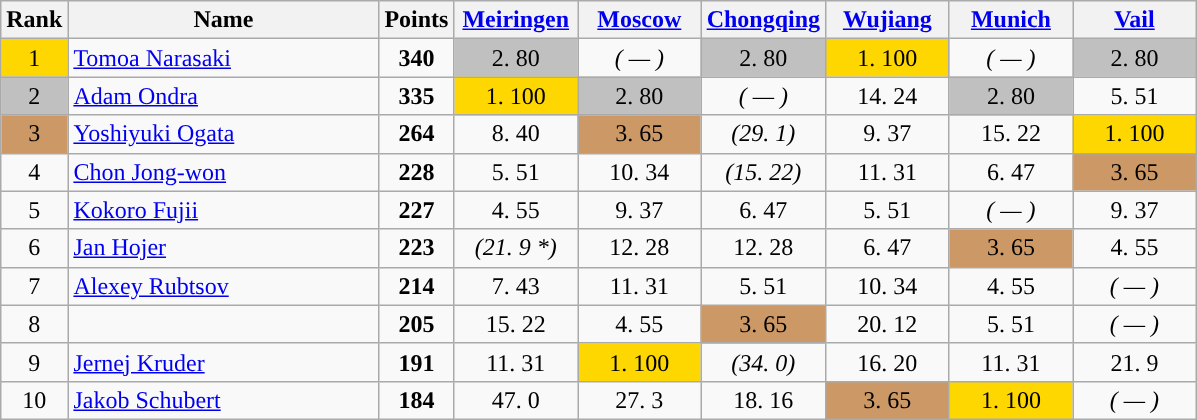<table class="wikitable sortable">
<tr>
<th>Rank</th>
<th width = "200">Name</th>
<th>Points</th>
<th width = "75" data-sort-type="number"><a href='#'>Meiringen</a></th>
<th width = "75" data-sort-type="number"><a href='#'>Moscow</a></th>
<th width = "75" data-sort-type="number"><a href='#'>Chongqing</a></th>
<th width = "75" data-sort-type="number"><a href='#'>Wujiang</a></th>
<th width = "75" data-sort-type="number"><a href='#'>Munich</a></th>
<th width = "75" data-sort-type="number"><a href='#'>Vail</a></th>
</tr>
<tr>
<td align="center" style="background: gold">1</td>
<td> <a href='#'>Tomoa Narasaki</a></td>
<td align="center"><strong>340</strong></td>
<td align="center" style="background: silver">2. 80</td>
<td align="center"><em>( — )</em></td>
<td align="center" style="background: silver">2. 80</td>
<td align="center" style="background: gold">1. 100</td>
<td align="center"><em>( — )</em></td>
<td align="center" style="background: silver">2. 80</td>
</tr>
<tr>
<td align="center" style="background: silver">2</td>
<td> <a href='#'>Adam Ondra</a></td>
<td align="center"><strong>335</strong></td>
<td align="center" style="background: gold">1. 100</td>
<td align="center" style="background: silver">2. 80</td>
<td align="center"><em>( — )</em></td>
<td align="center">14. 24</td>
<td align="center" style="background: silver">2. 80</td>
<td align="center">5. 51</td>
</tr>
<tr>
<td align="center" style="background: #cc9966">3</td>
<td> <a href='#'>Yoshiyuki Ogata</a></td>
<td align="center"><strong>264</strong></td>
<td align="center">8. 40</td>
<td align="center" style="background: #cc9966">3. 65</td>
<td align="center"><em>(29. 1)</em></td>
<td align="center">9. 37</td>
<td align="center">15. 22</td>
<td align="center" style="background: gold">1. 100</td>
</tr>
<tr>
<td align="center">4</td>
<td> <a href='#'>Chon Jong-won</a></td>
<td align="center"><strong>228</strong></td>
<td align="center">5. 51</td>
<td align="center">10. 34</td>
<td align="center"><em>(15. 22)</em></td>
<td align="center">11. 31</td>
<td align="center">6. 47</td>
<td align="center" style="background: #cc9966">3. 65</td>
</tr>
<tr>
<td align="center">5</td>
<td> <a href='#'>Kokoro Fujii</a></td>
<td align="center"><strong>227</strong></td>
<td align="center">4. 55</td>
<td align="center">9. 37</td>
<td align="center">6. 47</td>
<td align="center">5. 51</td>
<td align="center"><em>( — )</em></td>
<td align="center">9. 37</td>
</tr>
<tr>
<td align="center">6</td>
<td> <a href='#'>Jan Hojer</a></td>
<td align="center"><strong>223</strong></td>
<td align="center"><em>(21. 9 *)</em></td>
<td align="center">12. 28</td>
<td align="center">12. 28</td>
<td align="center">6. 47</td>
<td align="center" style="background: #cc9966">3. 65</td>
<td align="center">4. 55</td>
</tr>
<tr>
<td align="center">7</td>
<td> <a href='#'>Alexey Rubtsov</a></td>
<td align="center"><strong>214</strong></td>
<td align="center">7. 43</td>
<td align="center">11. 31</td>
<td align="center">5. 51</td>
<td align="center">10. 34</td>
<td align="center">4. 55</td>
<td align="center"><em>( — )</em></td>
</tr>
<tr>
<td align="center">8</td>
<td> </td>
<td align="center"><strong>205</strong></td>
<td align="center">15. 22</td>
<td align="center">4. 55</td>
<td align="center" style="background: #cc9966">3. 65</td>
<td align="center">20. 12</td>
<td align="center">5. 51</td>
<td align="center"><em>( — )</em></td>
</tr>
<tr>
<td align="center">9</td>
<td> <a href='#'>Jernej Kruder</a></td>
<td align="center"><strong>191</strong></td>
<td align="center">11. 31</td>
<td align="center" style="background: gold">1. 100</td>
<td align="center"><em>(34. 0)</em></td>
<td align="center">16. 20</td>
<td align="center">11. 31</td>
<td align="center">21. 9</td>
</tr>
<tr>
<td align="center">10</td>
<td> <a href='#'>Jakob Schubert</a></td>
<td align="center"><strong>184</strong></td>
<td align="center">47. 0</td>
<td align="center">27. 3</td>
<td align="center">18. 16</td>
<td align="center" style="background: #cc9966">3. 65</td>
<td align="center" style="background: gold">1. 100</td>
<td align="center"><em>( — )</em></td>
</tr>
</table>
